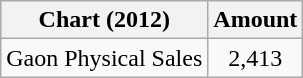<table class="wikitable" style="text-align: center">
<tr>
<th>Chart (2012)</th>
<th>Amount</th>
</tr>
<tr>
<td>Gaon Physical Sales</td>
<td>2,413</td>
</tr>
</table>
